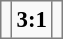<table bgcolor="#f9f9f9" cellpadding="3" cellspacing="0" border="1" style="font-size: 95%; border: gray solid 1px; border-collapse: collapse; background: #f9f9f9;">
<tr>
<td><strong></strong></td>
<td align="center"><strong>3:1</strong></td>
<td></td>
</tr>
</table>
